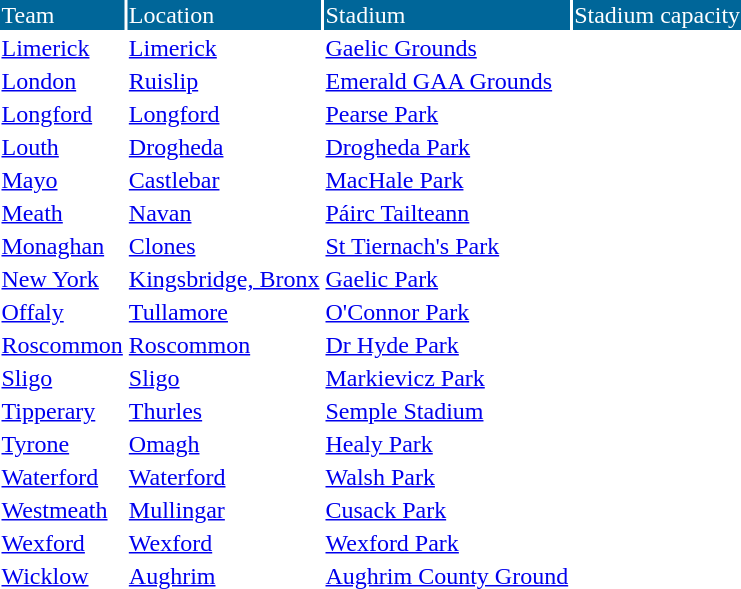<table cellpadding="1" 1px #aaa 90%;">
<tr style="background:#069; color:white;">
<td>Team</td>
<td>Location</td>
<td>Stadium</td>
<td>Stadium capacity</td>
</tr>
<tr>
<td><a href='#'>Limerick</a></td>
<td><a href='#'>Limerick</a></td>
<td><a href='#'>Gaelic Grounds</a></td>
<td></td>
</tr>
<tr>
<td><a href='#'>London</a></td>
<td><a href='#'>Ruislip</a></td>
<td><a href='#'>Emerald GAA Grounds</a></td>
<td></td>
</tr>
<tr>
<td><a href='#'>Longford</a></td>
<td><a href='#'>Longford</a></td>
<td><a href='#'>Pearse Park</a></td>
<td></td>
</tr>
<tr>
<td><a href='#'>Louth</a></td>
<td><a href='#'>Drogheda</a></td>
<td><a href='#'>Drogheda Park</a></td>
<td></td>
</tr>
<tr>
<td><a href='#'>Mayo</a></td>
<td><a href='#'>Castlebar</a></td>
<td><a href='#'>MacHale Park</a></td>
<td></td>
</tr>
<tr>
<td><a href='#'>Meath</a></td>
<td><a href='#'>Navan</a></td>
<td><a href='#'>Páirc Tailteann</a></td>
<td></td>
</tr>
<tr>
<td><a href='#'>Monaghan</a></td>
<td><a href='#'>Clones</a></td>
<td><a href='#'>St Tiernach's Park</a></td>
<td></td>
</tr>
<tr>
<td><a href='#'>New York</a></td>
<td><a href='#'>Kingsbridge, Bronx</a></td>
<td><a href='#'>Gaelic Park</a></td>
<td></td>
</tr>
<tr>
<td><a href='#'>Offaly</a></td>
<td><a href='#'>Tullamore</a></td>
<td><a href='#'>O'Connor Park</a></td>
<td></td>
</tr>
<tr>
<td><a href='#'>Roscommon</a></td>
<td><a href='#'>Roscommon</a></td>
<td><a href='#'>Dr Hyde Park</a></td>
<td></td>
</tr>
<tr>
<td><a href='#'>Sligo</a></td>
<td><a href='#'>Sligo</a></td>
<td><a href='#'>Markievicz Park</a></td>
<td></td>
</tr>
<tr>
<td><a href='#'>Tipperary</a></td>
<td><a href='#'>Thurles</a></td>
<td><a href='#'>Semple Stadium</a></td>
<td></td>
</tr>
<tr>
<td><a href='#'>Tyrone</a></td>
<td><a href='#'>Omagh</a></td>
<td><a href='#'>Healy Park</a></td>
<td></td>
</tr>
<tr>
<td><a href='#'>Waterford</a></td>
<td><a href='#'>Waterford</a></td>
<td><a href='#'>Walsh Park</a></td>
<td></td>
</tr>
<tr>
<td><a href='#'>Westmeath</a></td>
<td><a href='#'>Mullingar</a></td>
<td><a href='#'>Cusack Park</a></td>
<td></td>
</tr>
<tr>
<td><a href='#'>Wexford</a></td>
<td><a href='#'>Wexford</a></td>
<td><a href='#'>Wexford Park</a></td>
<td></td>
</tr>
<tr>
<td><a href='#'>Wicklow</a></td>
<td><a href='#'>Aughrim</a></td>
<td><a href='#'>Aughrim County Ground</a></td>
<td></td>
</tr>
</table>
